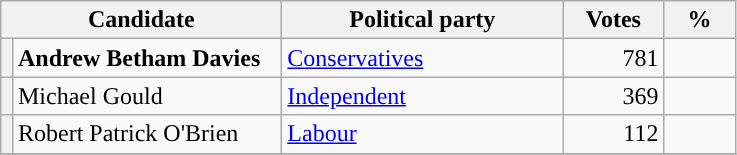<table class="wikitable">
<tr>
<th valign=top colspan="2" style="width: 180px">Candidate</th>
<th valign=top style="width: 180px">Political party</th>
<th valign=top style="width: 60px">Votes</th>
<th valign=top style="width: 40px">%</th>
</tr>
<tr>
<th style="background-color: "></th>
<td><strong>Andrew Betham Davies</strong></td>
<td><a href='#'>Conservatives</a></td>
<td align="right">781</td>
<td align="right"></td>
</tr>
<tr>
<th style="background-color: "></th>
<td>Michael Gould</td>
<td><a href='#'>Independent</a></td>
<td align="right">369</td>
<td align="right"></td>
</tr>
<tr>
<th style="background-color: "></th>
<td>Robert Patrick O'Brien</td>
<td><a href='#'>Labour</a></td>
<td align="right">112</td>
<td align="right"></td>
</tr>
<tr>
</tr>
</table>
